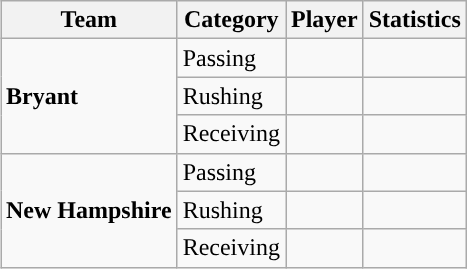<table class="wikitable" style="float: right;">
<tr>
<th>Team</th>
<th>Category</th>
<th>Player</th>
<th>Statistics</th>
</tr>
<tr>
<td rowspan=3><strong>Bryant</strong></td>
<td>Passing</td>
<td></td>
<td></td>
</tr>
<tr>
<td>Rushing</td>
<td></td>
<td></td>
</tr>
<tr>
<td>Receiving</td>
<td></td>
<td></td>
</tr>
<tr>
<td rowspan=3><strong>New Hampshire</strong></td>
<td>Passing</td>
<td></td>
<td></td>
</tr>
<tr>
<td>Rushing</td>
<td></td>
<td></td>
</tr>
<tr>
<td>Receiving</td>
<td></td>
<td></td>
</tr>
</table>
